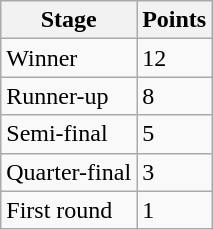<table class="wikitable">
<tr>
<th>Stage</th>
<th>Points</th>
</tr>
<tr>
<td>Winner</td>
<td>12</td>
</tr>
<tr>
<td>Runner-up</td>
<td>8</td>
</tr>
<tr>
<td>Semi-final</td>
<td>5</td>
</tr>
<tr>
<td>Quarter-final</td>
<td>3</td>
</tr>
<tr>
<td>First round</td>
<td>1</td>
</tr>
</table>
